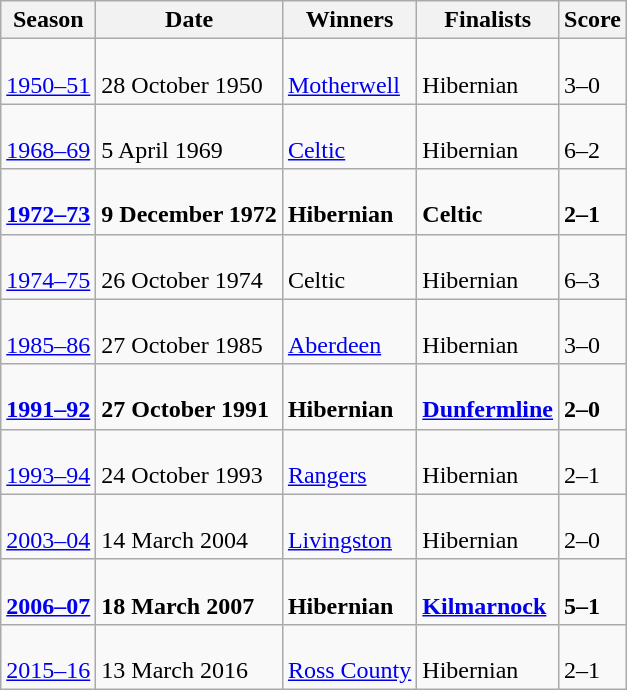<table class="wikitable">
<tr>
<th>Season</th>
<th>Date</th>
<th>Winners</th>
<th>Finalists</th>
<th>Score</th>
</tr>
<tr>
<td><br><a href='#'>1950–51</a></td>
<td><br>28 October 1950</td>
<td><br><a href='#'>Motherwell</a></td>
<td><br>Hibernian</td>
<td><br>3–0</td>
</tr>
<tr>
<td><br><a href='#'>1968–69</a></td>
<td><br>5 April 1969</td>
<td><br><a href='#'>Celtic</a></td>
<td><br>Hibernian</td>
<td><br>6–2</td>
</tr>
<tr>
<td><br><strong><a href='#'>1972–73</a></strong></td>
<td><br><strong>9 December 1972</strong></td>
<td><br><strong>Hibernian</strong></td>
<td><br><strong>Celtic</strong></td>
<td><br><strong>2–1</strong></td>
</tr>
<tr>
<td><br><a href='#'>1974–75</a></td>
<td><br>26 October 1974</td>
<td><br>Celtic</td>
<td><br>Hibernian</td>
<td><br>6–3</td>
</tr>
<tr>
<td><br><a href='#'>1985–86</a></td>
<td><br>27 October 1985</td>
<td><br><a href='#'>Aberdeen</a></td>
<td><br>Hibernian</td>
<td><br>3–0</td>
</tr>
<tr>
<td><br><strong><a href='#'>1991–92</a></strong></td>
<td><br><strong>27 October 1991</strong></td>
<td><br><strong>Hibernian</strong></td>
<td><br><strong><a href='#'>Dunfermline</a></strong></td>
<td><br><strong>2–0</strong></td>
</tr>
<tr>
<td><br><a href='#'>1993–94</a></td>
<td><br>24 October 1993</td>
<td><br><a href='#'>Rangers</a></td>
<td><br>Hibernian</td>
<td><br>2–1</td>
</tr>
<tr>
<td><br><a href='#'>2003–04</a></td>
<td><br>14 March 2004</td>
<td><br><a href='#'>Livingston</a></td>
<td><br>Hibernian</td>
<td><br>2–0</td>
</tr>
<tr>
<td><br><strong><a href='#'>2006–07</a></strong></td>
<td><br><strong>18 March 2007</strong></td>
<td><br><strong>Hibernian</strong></td>
<td><br><strong><a href='#'>Kilmarnock</a></strong></td>
<td><br><strong>5–1</strong></td>
</tr>
<tr>
<td><br><a href='#'>2015–16</a></td>
<td><br>13 March 2016</td>
<td><br><a href='#'>Ross County</a></td>
<td><br>Hibernian</td>
<td><br>2–1</td>
</tr>
</table>
